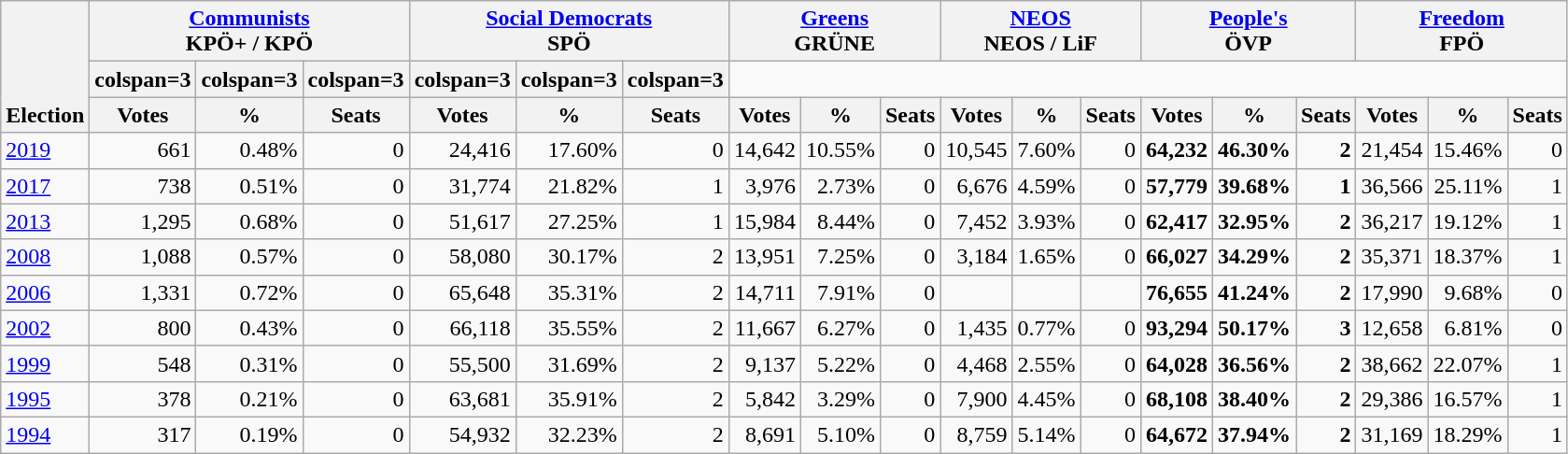<table class="wikitable" border="1" style="font-size:100%; text-align:right;">
<tr>
<th style="text-align:left;" valign=bottom rowspan=3>Election</th>
<th valign=bottom colspan=3><a href='#'>Communists</a><br>KPÖ+ / KPÖ</th>
<th valign=bottom colspan=3><a href='#'>Social Democrats</a><br>SPÖ</th>
<th valign=bottom colspan=3><a href='#'>Greens</a><br>GRÜNE</th>
<th valign=bottom colspan=3><a href='#'>NEOS</a><br>NEOS / LiF</th>
<th valign=bottom colspan=3><a href='#'>People's</a><br>ÖVP</th>
<th valign=bottom colspan=3><a href='#'>Freedom</a><br>FPÖ</th>
</tr>
<tr>
<th>colspan=3 </th>
<th>colspan=3 </th>
<th>colspan=3 </th>
<th>colspan=3 </th>
<th>colspan=3 </th>
<th>colspan=3 </th>
</tr>
<tr>
<th>Votes</th>
<th>%</th>
<th>Seats</th>
<th>Votes</th>
<th>%</th>
<th>Seats</th>
<th>Votes</th>
<th>%</th>
<th>Seats</th>
<th>Votes</th>
<th>%</th>
<th>Seats</th>
<th>Votes</th>
<th>%</th>
<th>Seats</th>
<th>Votes</th>
<th>%</th>
<th>Seats</th>
</tr>
<tr>
<td align=left><a href='#'>2019</a></td>
<td>661</td>
<td>0.48%</td>
<td>0</td>
<td>24,416</td>
<td>17.60%</td>
<td>0</td>
<td>14,642</td>
<td>10.55%</td>
<td>0</td>
<td>10,545</td>
<td>7.60%</td>
<td>0</td>
<td><strong>64,232</strong></td>
<td><strong>46.30%</strong></td>
<td><strong>2</strong></td>
<td>21,454</td>
<td>15.46%</td>
<td>0</td>
</tr>
<tr>
<td align=left><a href='#'>2017</a></td>
<td>738</td>
<td>0.51%</td>
<td>0</td>
<td>31,774</td>
<td>21.82%</td>
<td>1</td>
<td>3,976</td>
<td>2.73%</td>
<td>0</td>
<td>6,676</td>
<td>4.59%</td>
<td>0</td>
<td><strong>57,779</strong></td>
<td><strong>39.68%</strong></td>
<td><strong>1</strong></td>
<td>36,566</td>
<td>25.11%</td>
<td>1</td>
</tr>
<tr>
<td align=left><a href='#'>2013</a></td>
<td>1,295</td>
<td>0.68%</td>
<td>0</td>
<td>51,617</td>
<td>27.25%</td>
<td>1</td>
<td>15,984</td>
<td>8.44%</td>
<td>0</td>
<td>7,452</td>
<td>3.93%</td>
<td>0</td>
<td><strong>62,417</strong></td>
<td><strong>32.95%</strong></td>
<td><strong>2</strong></td>
<td>36,217</td>
<td>19.12%</td>
<td>1</td>
</tr>
<tr>
<td align=left><a href='#'>2008</a></td>
<td>1,088</td>
<td>0.57%</td>
<td>0</td>
<td>58,080</td>
<td>30.17%</td>
<td>2</td>
<td>13,951</td>
<td>7.25%</td>
<td>0</td>
<td>3,184</td>
<td>1.65%</td>
<td>0</td>
<td><strong>66,027</strong></td>
<td><strong>34.29%</strong></td>
<td><strong>2</strong></td>
<td>35,371</td>
<td>18.37%</td>
<td>1</td>
</tr>
<tr>
<td align=left><a href='#'>2006</a></td>
<td>1,331</td>
<td>0.72%</td>
<td>0</td>
<td>65,648</td>
<td>35.31%</td>
<td>2</td>
<td>14,711</td>
<td>7.91%</td>
<td>0</td>
<td></td>
<td></td>
<td></td>
<td><strong>76,655</strong></td>
<td><strong>41.24%</strong></td>
<td><strong>2</strong></td>
<td>17,990</td>
<td>9.68%</td>
<td>0</td>
</tr>
<tr>
<td align=left><a href='#'>2002</a></td>
<td>800</td>
<td>0.43%</td>
<td>0</td>
<td>66,118</td>
<td>35.55%</td>
<td>2</td>
<td>11,667</td>
<td>6.27%</td>
<td>0</td>
<td>1,435</td>
<td>0.77%</td>
<td>0</td>
<td><strong>93,294</strong></td>
<td><strong>50.17%</strong></td>
<td><strong>3</strong></td>
<td>12,658</td>
<td>6.81%</td>
<td>0</td>
</tr>
<tr>
<td align=left><a href='#'>1999</a></td>
<td>548</td>
<td>0.31%</td>
<td>0</td>
<td>55,500</td>
<td>31.69%</td>
<td>2</td>
<td>9,137</td>
<td>5.22%</td>
<td>0</td>
<td>4,468</td>
<td>2.55%</td>
<td>0</td>
<td><strong>64,028</strong></td>
<td><strong>36.56%</strong></td>
<td><strong>2</strong></td>
<td>38,662</td>
<td>22.07%</td>
<td>1</td>
</tr>
<tr>
<td align=left><a href='#'>1995</a></td>
<td>378</td>
<td>0.21%</td>
<td>0</td>
<td>63,681</td>
<td>35.91%</td>
<td>2</td>
<td>5,842</td>
<td>3.29%</td>
<td>0</td>
<td>7,900</td>
<td>4.45%</td>
<td>0</td>
<td><strong>68,108</strong></td>
<td><strong>38.40%</strong></td>
<td><strong>2</strong></td>
<td>29,386</td>
<td>16.57%</td>
<td>1</td>
</tr>
<tr>
<td align=left><a href='#'>1994</a></td>
<td>317</td>
<td>0.19%</td>
<td>0</td>
<td>54,932</td>
<td>32.23%</td>
<td>2</td>
<td>8,691</td>
<td>5.10%</td>
<td>0</td>
<td>8,759</td>
<td>5.14%</td>
<td>0</td>
<td><strong>64,672</strong></td>
<td><strong>37.94%</strong></td>
<td><strong>2</strong></td>
<td>31,169</td>
<td>18.29%</td>
<td>1</td>
</tr>
</table>
